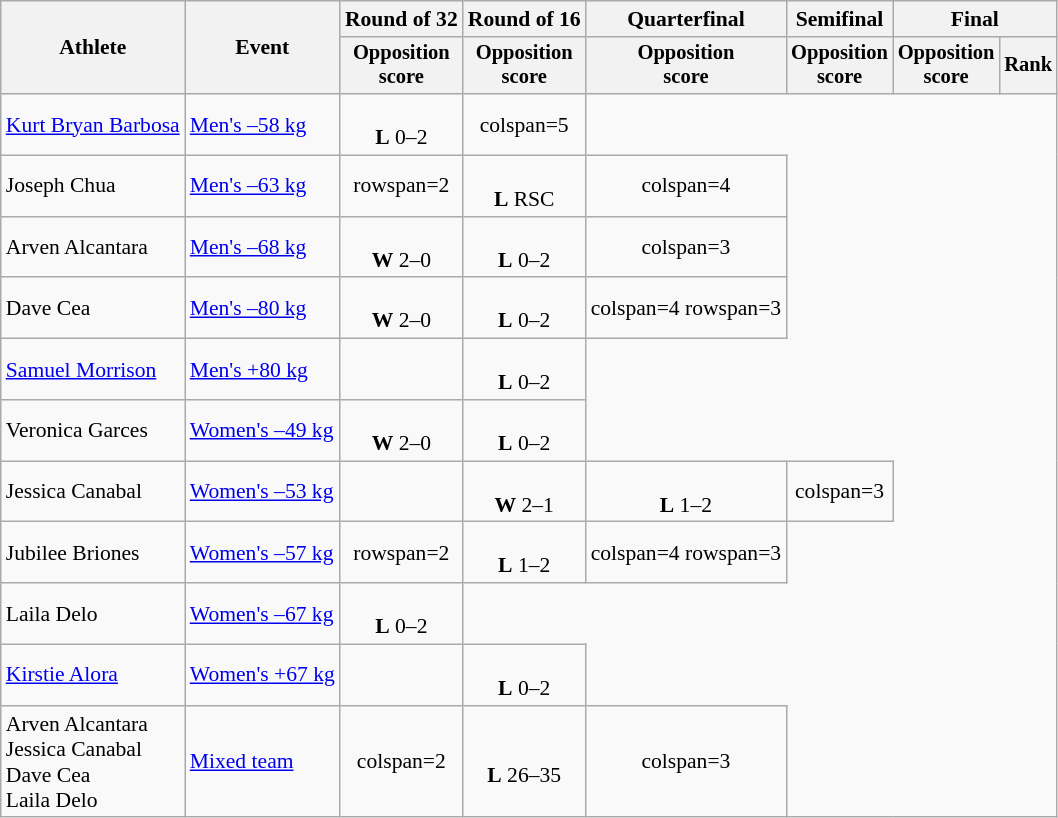<table class=wikitable style="font-size:90%; text-align:center">
<tr>
<th rowspan=2>Athlete</th>
<th rowspan=2>Event</th>
<th>Round of 32</th>
<th>Round of 16</th>
<th>Quarterfinal</th>
<th>Semifinal</th>
<th colspan=2>Final</th>
</tr>
<tr style=font-size:95%>
<th>Opposition<br>score</th>
<th>Opposition<br>score</th>
<th>Opposition<br>score</th>
<th>Opposition<br>score</th>
<th>Opposition<br>score</th>
<th>Rank</th>
</tr>
<tr>
<td align=left><a href='#'>Kurt Bryan Barbosa</a></td>
<td align=left><a href='#'>Men's –58 kg</a></td>
<td><br><strong>L</strong> 0–2</td>
<td>colspan=5 </td>
</tr>
<tr>
<td align=left>Joseph Chua</td>
<td align=left><a href='#'>Men's –63 kg</a></td>
<td>rowspan=2 </td>
<td><br><strong>L</strong> RSC</td>
<td>colspan=4 </td>
</tr>
<tr>
<td align=left>Arven Alcantara</td>
<td align=left><a href='#'>Men's –68 kg</a></td>
<td><br><strong>W</strong> 2–0</td>
<td><br><strong>L</strong> 0–2</td>
<td>colspan=3 </td>
</tr>
<tr>
<td align=left>Dave Cea</td>
<td align=left><a href='#'>Men's –80 kg</a></td>
<td><br><strong>W</strong> 2–0</td>
<td><br><strong>L</strong> 0–2</td>
<td>colspan=4 rowspan=3 </td>
</tr>
<tr>
<td align=left><a href='#'>Samuel Morrison</a></td>
<td align=left><a href='#'>Men's +80 kg</a></td>
<td></td>
<td><br><strong>L</strong>  0–2</td>
</tr>
<tr>
<td align=left>Veronica Garces</td>
<td align=left><a href='#'>Women's –49 kg</a></td>
<td><br><strong>W</strong>  2–0</td>
<td><br><strong>L</strong>  0–2</td>
</tr>
<tr>
<td align=left>Jessica Canabal</td>
<td align=left><a href='#'>Women's –53 kg</a></td>
<td></td>
<td><br><strong>W</strong>  2–1</td>
<td><br><strong>L</strong>  1–2</td>
<td>colspan=3 </td>
</tr>
<tr>
<td align=left>Jubilee Briones</td>
<td align=left><a href='#'>Women's –57 kg</a></td>
<td>rowspan=2 </td>
<td><br><strong>L</strong>  1–2</td>
<td>colspan=4 rowspan=3 </td>
</tr>
<tr>
<td align=left>Laila Delo</td>
<td align=left><a href='#'>Women's –67 kg</a></td>
<td><br><strong>L</strong> 0–2</td>
</tr>
<tr>
<td align=left><a href='#'>Kirstie Alora</a></td>
<td align=left><a href='#'>Women's +67 kg</a></td>
<td></td>
<td><br><strong>L</strong>   0–2</td>
</tr>
<tr>
<td align=left>Arven Alcantara<br>Jessica Canabal<br>Dave Cea<br>Laila Delo</td>
<td align=left><a href='#'>Mixed team</a></td>
<td>colspan=2 </td>
<td><br><strong>L</strong> 26–35</td>
<td>colspan=3 </td>
</tr>
</table>
